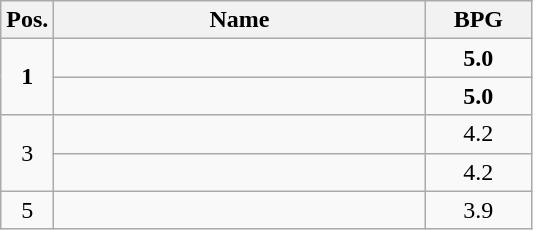<table class="wikitable">
<tr>
<th style="width:10%;">Pos.</th>
<th>Name</th>
<th style="width:20%;">BPG</th>
</tr>
<tr>
<td style="text-align:center;" rowspan="2"><strong>1</strong></td>
<td><strong></strong></td>
<td align=center><strong>5.0</strong></td>
</tr>
<tr>
<td><strong></strong></td>
<td align=center><strong>5.0</strong></td>
</tr>
<tr>
<td style="text-align:center;" rowspan="2">3</td>
<td></td>
<td align=center>4.2</td>
</tr>
<tr>
<td></td>
<td align=center>4.2</td>
</tr>
<tr>
<td align=center>5</td>
<td></td>
<td align=center>3.9</td>
</tr>
</table>
